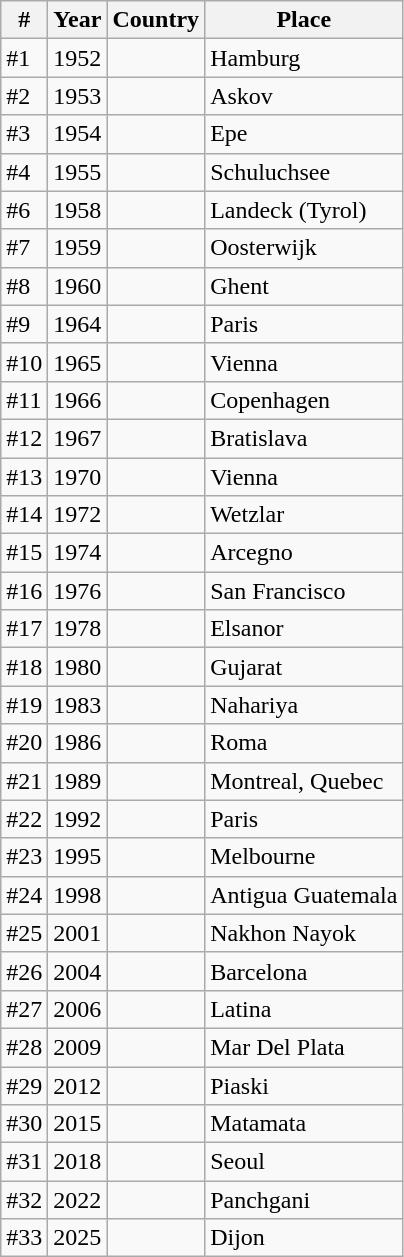<table class="wikitable sortable">
<tr>
<th>#</th>
<th>Year</th>
<th>Country</th>
<th>Place</th>
</tr>
<tr>
<td>#1</td>
<td>1952</td>
<td></td>
<td>Hamburg </td>
</tr>
<tr>
<td>#2</td>
<td>1953</td>
<td></td>
<td>Askov</td>
</tr>
<tr>
<td>#3</td>
<td>1954</td>
<td></td>
<td>Epe</td>
</tr>
<tr>
<td>#4</td>
<td>1955</td>
<td></td>
<td>Schuluchsee</td>
</tr>
<tr>
<td>#6</td>
<td>1958</td>
<td></td>
<td>Landeck (Tyrol)</td>
</tr>
<tr>
<td>#7</td>
<td>1959</td>
<td></td>
<td>Oosterwijk</td>
</tr>
<tr>
<td>#8</td>
<td>1960</td>
<td></td>
<td>Ghent</td>
</tr>
<tr>
<td>#9</td>
<td>1964</td>
<td></td>
<td>Paris</td>
</tr>
<tr>
<td>#10</td>
<td>1965</td>
<td></td>
<td>Vienna</td>
</tr>
<tr>
<td>#11</td>
<td>1966</td>
<td></td>
<td>Copenhagen</td>
</tr>
<tr>
<td>#12</td>
<td>1967</td>
<td></td>
<td>Bratislava</td>
</tr>
<tr>
<td>#13</td>
<td>1970</td>
<td></td>
<td>Vienna</td>
</tr>
<tr>
<td>#14</td>
<td>1972</td>
<td></td>
<td>Wetzlar</td>
</tr>
<tr>
<td>#15</td>
<td>1974</td>
<td></td>
<td>Arcegno</td>
</tr>
<tr>
<td>#16</td>
<td>1976</td>
<td></td>
<td>San Francisco</td>
</tr>
<tr>
<td>#17</td>
<td>1978</td>
<td></td>
<td>Elsanor</td>
</tr>
<tr>
<td>#18</td>
<td>1980</td>
<td></td>
<td>Gujarat</td>
</tr>
<tr>
<td>#19</td>
<td>1983</td>
<td></td>
<td>Nahariya</td>
</tr>
<tr>
<td>#20</td>
<td>1986</td>
<td></td>
<td>Roma</td>
</tr>
<tr>
<td>#21</td>
<td>1989</td>
<td></td>
<td>Montreal, Quebec</td>
</tr>
<tr>
<td>#22</td>
<td>1992</td>
<td></td>
<td>Paris</td>
</tr>
<tr>
<td>#23</td>
<td>1995</td>
<td></td>
<td>Melbourne</td>
</tr>
<tr>
<td>#24</td>
<td>1998</td>
<td></td>
<td>Antigua Guatemala</td>
</tr>
<tr>
<td>#25</td>
<td>2001</td>
<td></td>
<td>Nakhon Nayok</td>
</tr>
<tr>
<td>#26</td>
<td>2004</td>
<td></td>
<td>Barcelona</td>
</tr>
<tr>
<td>#27</td>
<td>2006</td>
<td></td>
<td>Latina</td>
</tr>
<tr>
<td>#28</td>
<td>2009</td>
<td></td>
<td>Mar Del Plata</td>
</tr>
<tr>
<td>#29</td>
<td>2012</td>
<td></td>
<td>Piaski</td>
</tr>
<tr>
<td>#30</td>
<td>2015</td>
<td></td>
<td>Matamata </td>
</tr>
<tr>
<td>#31</td>
<td>2018</td>
<td></td>
<td>Seoul  </td>
</tr>
<tr>
<td>#32</td>
<td>2022</td>
<td></td>
<td>Panchgani </td>
</tr>
<tr>
<td>#33</td>
<td>2025</td>
<td></td>
<td>Dijon </td>
</tr>
</table>
